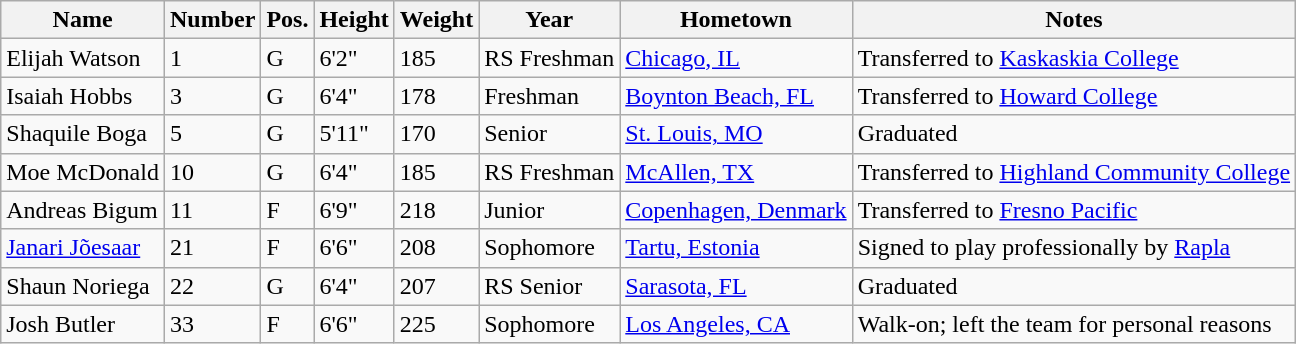<table class="wikitable sortable" border="1">
<tr>
<th>Name</th>
<th>Number</th>
<th>Pos.</th>
<th>Height</th>
<th>Weight</th>
<th>Year</th>
<th>Hometown</th>
<th class="unsortable">Notes</th>
</tr>
<tr>
<td>Elijah Watson</td>
<td>1</td>
<td>G</td>
<td>6'2"</td>
<td>185</td>
<td>RS Freshman</td>
<td><a href='#'>Chicago, IL</a></td>
<td>Transferred to <a href='#'>Kaskaskia College</a></td>
</tr>
<tr>
<td>Isaiah Hobbs</td>
<td>3</td>
<td>G</td>
<td>6'4"</td>
<td>178</td>
<td>Freshman</td>
<td><a href='#'>Boynton Beach, FL</a></td>
<td>Transferred to <a href='#'>Howard College</a></td>
</tr>
<tr>
<td>Shaquile Boga</td>
<td>5</td>
<td>G</td>
<td>5'11"</td>
<td>170</td>
<td>Senior</td>
<td><a href='#'>St. Louis, MO</a></td>
<td>Graduated</td>
</tr>
<tr>
<td>Moe McDonald</td>
<td>10</td>
<td>G</td>
<td>6'4"</td>
<td>185</td>
<td>RS Freshman</td>
<td><a href='#'>McAllen, TX</a></td>
<td>Transferred to <a href='#'>Highland Community College</a></td>
</tr>
<tr>
<td>Andreas Bigum</td>
<td>11</td>
<td>F</td>
<td>6'9"</td>
<td>218</td>
<td>Junior</td>
<td><a href='#'>Copenhagen, Denmark</a></td>
<td>Transferred to <a href='#'>Fresno Pacific</a></td>
</tr>
<tr>
<td><a href='#'>Janari Jõesaar</a></td>
<td>21</td>
<td>F</td>
<td>6'6"</td>
<td>208</td>
<td>Sophomore</td>
<td><a href='#'>Tartu, Estonia</a></td>
<td>Signed to play professionally by <a href='#'>Rapla</a></td>
</tr>
<tr>
<td>Shaun Noriega</td>
<td>22</td>
<td>G</td>
<td>6'4"</td>
<td>207</td>
<td>RS Senior</td>
<td><a href='#'>Sarasota, FL</a></td>
<td>Graduated</td>
</tr>
<tr>
<td>Josh Butler</td>
<td>33</td>
<td>F</td>
<td>6'6"</td>
<td>225</td>
<td>Sophomore</td>
<td><a href='#'>Los Angeles, CA</a></td>
<td>Walk-on; left the team for personal reasons</td>
</tr>
</table>
